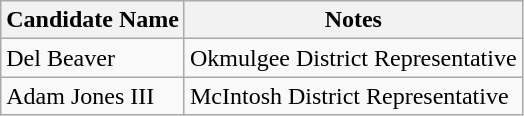<table class="wikitable">
<tr>
<th>Candidate Name</th>
<th>Notes</th>
</tr>
<tr>
<td>Del Beaver</td>
<td>Okmulgee District Representative</td>
</tr>
<tr>
<td>Adam Jones III</td>
<td>McIntosh District Representative</td>
</tr>
</table>
